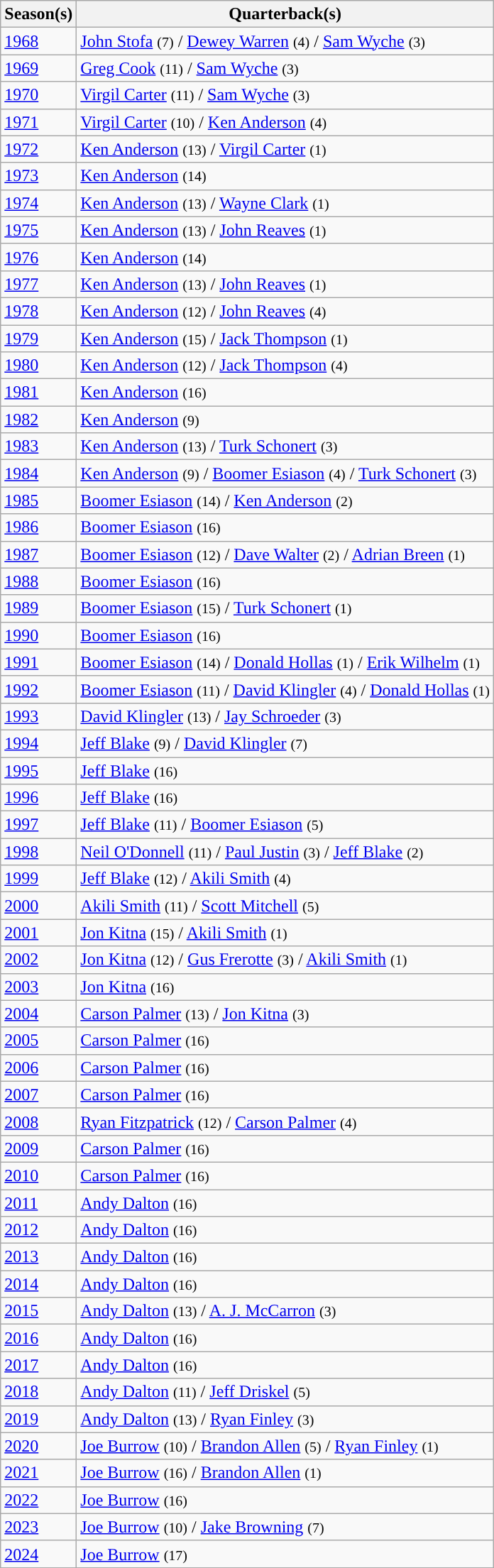<table class="wikitable">
<tr>
<th>Season(s)</th>
<th>Quarterback(s)</th>
</tr>
<tr>
<td><a href='#'>1968</a></td>
<td><a href='#'>John Stofa</a> <small>(7)</small> / <a href='#'>Dewey Warren</a> <small>(4)</small> / <a href='#'>Sam Wyche</a> <small>(3)</small></td>
</tr>
<tr>
<td><a href='#'>1969</a></td>
<td><a href='#'>Greg Cook</a> <small>(11)</small> / <a href='#'>Sam Wyche</a> <small>(3)</small></td>
</tr>
<tr>
<td><a href='#'>1970</a></td>
<td><a href='#'>Virgil Carter</a> <small>(11)</small> / <a href='#'>Sam Wyche</a> <small>(3)</small></td>
</tr>
<tr>
<td><a href='#'>1971</a></td>
<td><a href='#'>Virgil Carter</a> <small>(10)</small> / <a href='#'>Ken Anderson</a> <small>(4)</small></td>
</tr>
<tr>
<td><a href='#'>1972</a></td>
<td><a href='#'>Ken Anderson</a> <small>(13)</small> / <a href='#'>Virgil Carter</a> <small>(1)</small></td>
</tr>
<tr>
<td><a href='#'>1973</a></td>
<td><a href='#'>Ken Anderson</a> <small>(14)</small></td>
</tr>
<tr>
<td><a href='#'>1974</a></td>
<td><a href='#'>Ken Anderson</a> <small>(13)</small> / <a href='#'>Wayne Clark</a> <small>(1)</small></td>
</tr>
<tr>
<td><a href='#'>1975</a></td>
<td><a href='#'>Ken Anderson</a> <small>(13)</small> / <a href='#'>John Reaves</a> <small>(1)</small></td>
</tr>
<tr>
<td><a href='#'>1976</a></td>
<td><a href='#'>Ken Anderson</a> <small>(14)</small></td>
</tr>
<tr>
<td><a href='#'>1977</a></td>
<td><a href='#'>Ken Anderson</a> <small>(13)</small> / <a href='#'>John Reaves</a> <small>(1)</small></td>
</tr>
<tr>
<td><a href='#'>1978</a></td>
<td><a href='#'>Ken Anderson</a> <small>(12)</small> / <a href='#'>John Reaves</a> <small>(4)</small></td>
</tr>
<tr>
<td><a href='#'>1979</a></td>
<td><a href='#'>Ken Anderson</a> <small>(15)</small> / <a href='#'>Jack Thompson</a> <small>(1)</small></td>
</tr>
<tr>
<td><a href='#'>1980</a></td>
<td><a href='#'>Ken Anderson</a> <small>(12)</small> / <a href='#'>Jack Thompson</a> <small>(4)</small></td>
</tr>
<tr>
<td><a href='#'>1981</a></td>
<td><a href='#'>Ken Anderson</a> <small>(16)</small></td>
</tr>
<tr>
<td><a href='#'>1982</a></td>
<td><a href='#'>Ken Anderson</a> <small>(9)</small></td>
</tr>
<tr>
<td><a href='#'>1983</a></td>
<td><a href='#'>Ken Anderson</a> <small>(13)</small> / <a href='#'>Turk Schonert</a> <small>(3)</small></td>
</tr>
<tr>
<td><a href='#'>1984</a></td>
<td><a href='#'>Ken Anderson</a> <small>(9)</small> / <a href='#'>Boomer Esiason</a> <small>(4)</small> / <a href='#'>Turk Schonert</a> <small>(3)</small></td>
</tr>
<tr>
<td><a href='#'>1985</a></td>
<td><a href='#'>Boomer Esiason</a> <small>(14)</small> / <a href='#'>Ken Anderson</a> <small>(2)</small></td>
</tr>
<tr>
<td><a href='#'>1986</a></td>
<td><a href='#'>Boomer Esiason</a> <small>(16)</small></td>
</tr>
<tr>
<td><a href='#'>1987</a></td>
<td><a href='#'>Boomer Esiason</a> <small>(12)</small> / <a href='#'>Dave Walter</a> <small>(2)</small> / <a href='#'>Adrian Breen</a> <small>(1)</small></td>
</tr>
<tr>
<td><a href='#'>1988</a></td>
<td><a href='#'>Boomer Esiason</a> <small>(16)</small></td>
</tr>
<tr>
<td><a href='#'>1989</a></td>
<td><a href='#'>Boomer Esiason</a> <small>(15)</small> / <a href='#'>Turk Schonert</a> <small>(1)</small></td>
</tr>
<tr>
<td><a href='#'>1990</a></td>
<td><a href='#'>Boomer Esiason</a> <small>(16)</small></td>
</tr>
<tr>
<td><a href='#'>1991</a></td>
<td><a href='#'>Boomer Esiason</a> <small>(14)</small> / <a href='#'>Donald Hollas</a> <small>(1)</small> / <a href='#'>Erik Wilhelm</a> <small>(1)</small></td>
</tr>
<tr>
<td><a href='#'>1992</a></td>
<td><a href='#'>Boomer Esiason</a> <small>(11)</small> / <a href='#'>David Klingler</a> <small>(4)</small> / <a href='#'>Donald Hollas</a> <small>(1)</small></td>
</tr>
<tr>
<td><a href='#'>1993</a></td>
<td><a href='#'>David Klingler</a> <small>(13)</small> / <a href='#'>Jay Schroeder</a> <small>(3)</small></td>
</tr>
<tr>
<td><a href='#'>1994</a></td>
<td><a href='#'>Jeff Blake</a> <small>(9)</small> / <a href='#'>David Klingler</a> <small>(7)</small></td>
</tr>
<tr>
<td><a href='#'>1995</a></td>
<td><a href='#'>Jeff Blake</a> <small>(16)</small></td>
</tr>
<tr>
<td><a href='#'>1996</a></td>
<td><a href='#'>Jeff Blake</a> <small>(16)</small></td>
</tr>
<tr>
<td><a href='#'>1997</a></td>
<td><a href='#'>Jeff Blake</a> <small>(11)</small> / <a href='#'>Boomer Esiason</a> <small>(5)</small></td>
</tr>
<tr>
<td><a href='#'>1998</a></td>
<td><a href='#'>Neil O'Donnell</a> <small>(11)</small> / <a href='#'>Paul Justin</a> <small>(3)</small> / <a href='#'>Jeff Blake</a> <small>(2)</small></td>
</tr>
<tr>
<td><a href='#'>1999</a></td>
<td><a href='#'>Jeff Blake</a> <small>(12)</small> / <a href='#'>Akili Smith</a> <small>(4)</small></td>
</tr>
<tr>
<td><a href='#'>2000</a></td>
<td><a href='#'>Akili Smith</a> <small>(11)</small> / <a href='#'>Scott Mitchell</a> <small>(5)</small></td>
</tr>
<tr>
<td><a href='#'>2001</a></td>
<td><a href='#'>Jon Kitna</a> <small>(15)</small> / <a href='#'>Akili Smith</a> <small>(1)</small></td>
</tr>
<tr>
<td><a href='#'>2002</a></td>
<td><a href='#'>Jon Kitna</a> <small>(12)</small> / <a href='#'>Gus Frerotte</a> <small>(3)</small> / <a href='#'>Akili Smith</a> <small>(1)</small></td>
</tr>
<tr>
<td><a href='#'>2003</a></td>
<td><a href='#'>Jon Kitna</a> <small>(16)</small></td>
</tr>
<tr>
<td><a href='#'>2004</a></td>
<td><a href='#'>Carson Palmer</a> <small>(13)</small> / <a href='#'>Jon Kitna</a> <small>(3)</small></td>
</tr>
<tr>
<td><a href='#'>2005</a></td>
<td><a href='#'>Carson Palmer</a> <small>(16)</small></td>
</tr>
<tr>
<td><a href='#'>2006</a></td>
<td><a href='#'>Carson Palmer</a> <small>(16)</small></td>
</tr>
<tr>
<td><a href='#'>2007</a></td>
<td><a href='#'>Carson Palmer</a> <small>(16)</small></td>
</tr>
<tr>
<td><a href='#'>2008</a></td>
<td><a href='#'>Ryan Fitzpatrick</a> <small>(12)</small> / <a href='#'>Carson Palmer</a> <small>(4)</small></td>
</tr>
<tr>
<td><a href='#'>2009</a></td>
<td><a href='#'>Carson Palmer</a> <small>(16)</small></td>
</tr>
<tr>
<td><a href='#'>2010</a></td>
<td><a href='#'>Carson Palmer</a> <small>(16)</small></td>
</tr>
<tr>
<td><a href='#'>2011</a></td>
<td><a href='#'>Andy Dalton</a> <small>(16)</small></td>
</tr>
<tr>
<td><a href='#'>2012</a></td>
<td><a href='#'>Andy Dalton</a> <small>(16)</small></td>
</tr>
<tr>
<td><a href='#'>2013</a></td>
<td><a href='#'>Andy Dalton</a> <small>(16)</small></td>
</tr>
<tr>
<td><a href='#'>2014</a></td>
<td><a href='#'>Andy Dalton</a> <small>(16)</small></td>
</tr>
<tr>
<td><a href='#'>2015</a></td>
<td><a href='#'>Andy Dalton</a> <small>(13)</small> / <a href='#'>A. J. McCarron</a> <small>(3)</small></td>
</tr>
<tr>
<td><a href='#'>2016</a></td>
<td><a href='#'>Andy Dalton</a> <small>(16)</small></td>
</tr>
<tr>
<td><a href='#'>2017</a></td>
<td><a href='#'>Andy Dalton</a> <small>(16)</small></td>
</tr>
<tr>
<td><a href='#'>2018</a></td>
<td><a href='#'>Andy Dalton</a> <small>(11)</small> / <a href='#'>Jeff Driskel</a> <small>(5)</small></td>
</tr>
<tr>
<td><a href='#'>2019</a></td>
<td><a href='#'>Andy Dalton</a> <small>(13)</small> / <a href='#'>Ryan Finley</a> <small>(3)</small></td>
</tr>
<tr>
<td><a href='#'>2020</a></td>
<td><a href='#'>Joe Burrow</a> <small>(10)</small> / <a href='#'>Brandon Allen</a> <small>(5)</small> / <a href='#'>Ryan Finley</a> <small>(1)</small></td>
</tr>
<tr>
<td><a href='#'>2021</a></td>
<td><a href='#'>Joe Burrow</a> <small>(16)</small> / <a href='#'>Brandon Allen</a> <small>(1)</small></td>
</tr>
<tr>
<td><a href='#'>2022</a></td>
<td><a href='#'>Joe Burrow</a> <small>(16)</small></td>
</tr>
<tr>
<td><a href='#'>2023</a></td>
<td><a href='#'>Joe Burrow</a> <small>(10)</small> / <a href='#'>Jake Browning</a> <small>(7)</small></td>
</tr>
<tr>
<td><a href='#'>2024</a></td>
<td><a href='#'>Joe Burrow</a> <small>(17)</small></td>
</tr>
</table>
